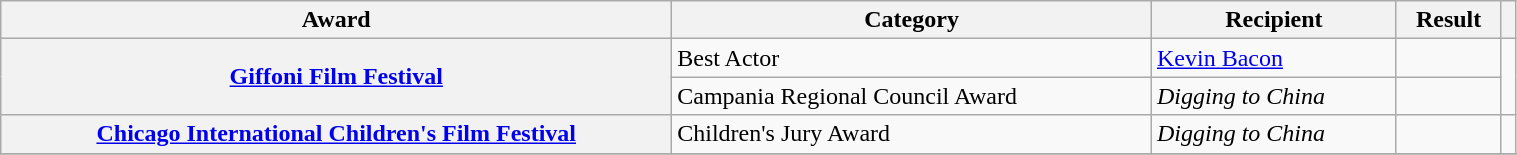<table class="wikitable unsortable plainrowheaders" style="width:80%;">
<tr>
<th scope="col">Award</th>
<th scope="col">Category</th>
<th scope="col">Recipient</th>
<th scope="col">Result</th>
<th scope="col" class="unsortable"></th>
</tr>
<tr>
<th scope="row" rowspan="2"><a href='#'>Giffoni Film Festival</a></th>
<td>Best Actor</td>
<td><a href='#'>Kevin Bacon</a></td>
<td></td>
<td rowspan="2" style="text-align:center;"></td>
</tr>
<tr>
<td>Campania Regional Council Award</td>
<td><em>Digging to China</em></td>
<td></td>
</tr>
<tr>
<th scope="row"><a href='#'>Chicago International Children's Film Festival</a></th>
<td>Children's Jury Award</td>
<td><em>Digging to China</em></td>
<td></td>
<td style="text-align:center;"></td>
</tr>
<tr>
</tr>
</table>
